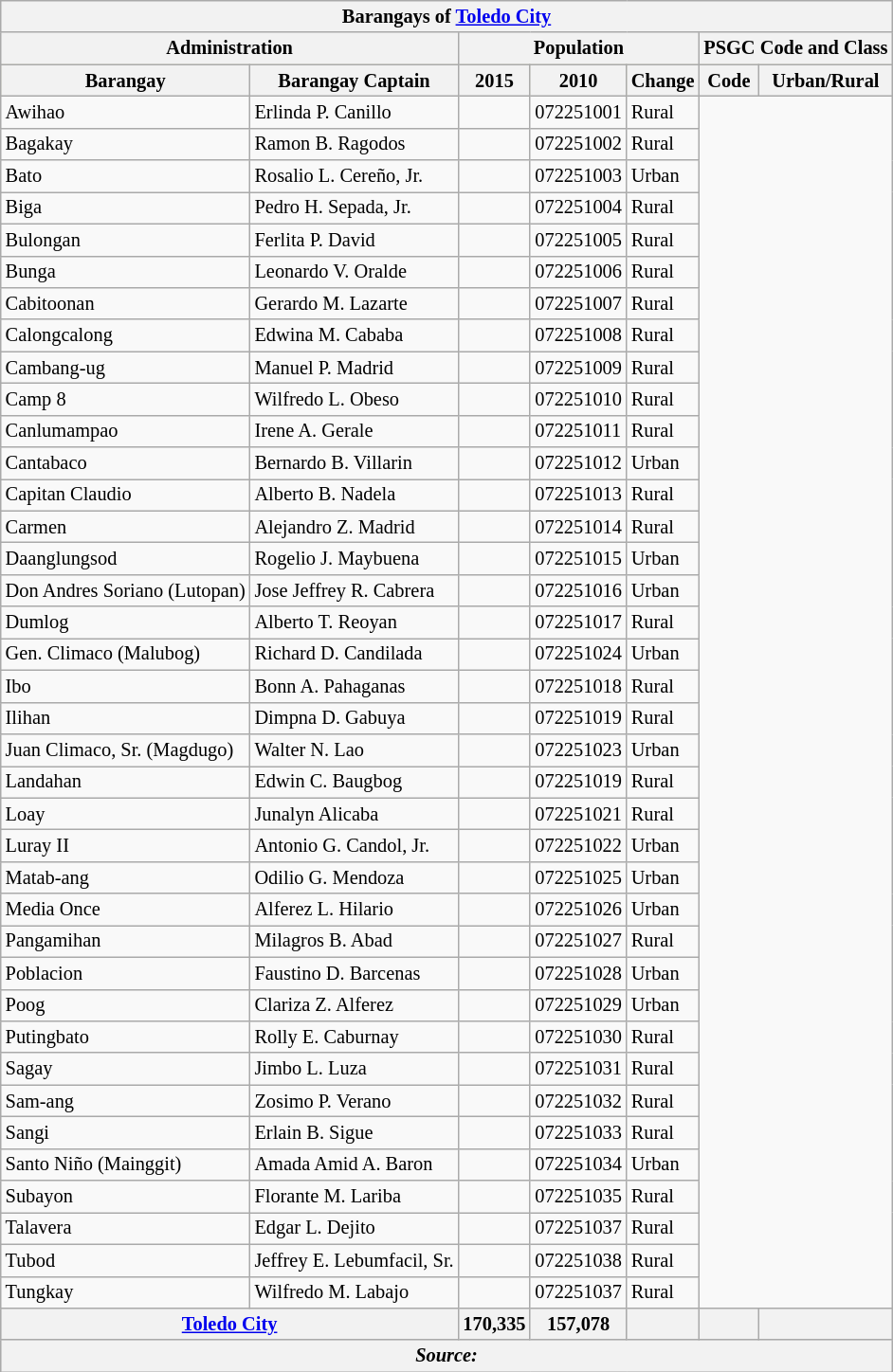<table class="wikitable sortable" style="font-size:85%;">
<tr>
<th colspan="7">Barangays of <a href='#'>Toledo City</a></th>
</tr>
<tr>
<th colspan="2">Administration</th>
<th colspan="3">Population</th>
<th colspan="2">PSGC Code and Class</th>
</tr>
<tr style="background:#efefcc;">
<th style="text-align:center;">Barangay</th>
<th style="text-align:center;">Barangay Captain<br></th>
<th style="text-align:center;">2015</th>
<th>2010</th>
<th>Change</th>
<th style="text-align:center;">Code</th>
<th style="text-align:center;">Urban/Rural</th>
</tr>
<tr style=>
<td>Awihao</td>
<td>Erlinda P. Canillo</td>
<td></td>
<td>072251001</td>
<td>Rural</td>
</tr>
<tr style=>
<td>Bagakay</td>
<td>Ramon B. Ragodos</td>
<td></td>
<td>072251002</td>
<td>Rural</td>
</tr>
<tr style=>
<td>Bato</td>
<td>Rosalio L. Cereño, Jr.</td>
<td></td>
<td>072251003</td>
<td>Urban</td>
</tr>
<tr style=>
<td>Biga</td>
<td>Pedro H. Sepada, Jr.</td>
<td></td>
<td>072251004</td>
<td>Rural</td>
</tr>
<tr style=>
<td>Bulongan</td>
<td>Ferlita P. David</td>
<td></td>
<td>072251005</td>
<td>Rural</td>
</tr>
<tr style=>
<td>Bunga</td>
<td>Leonardo V. Oralde</td>
<td></td>
<td>072251006</td>
<td>Rural</td>
</tr>
<tr style=>
<td>Cabitoonan</td>
<td>Gerardo M. Lazarte</td>
<td></td>
<td>072251007</td>
<td>Rural</td>
</tr>
<tr style=>
<td>Calongcalong</td>
<td>Edwina M. Cababa</td>
<td></td>
<td>072251008</td>
<td>Rural</td>
</tr>
<tr style=>
<td>Cambang‑ug</td>
<td>Manuel P. Madrid</td>
<td></td>
<td>072251009</td>
<td>Rural</td>
</tr>
<tr style=>
<td>Camp 8</td>
<td>Wilfredo L. Obeso</td>
<td></td>
<td>072251010</td>
<td>Rural</td>
</tr>
<tr style=>
<td>Canlumampao</td>
<td>Irene A. Gerale</td>
<td></td>
<td>072251011</td>
<td>Rural</td>
</tr>
<tr style=>
<td>Cantabaco</td>
<td>Bernardo B. Villarin</td>
<td></td>
<td>072251012</td>
<td>Urban</td>
</tr>
<tr style=>
<td>Capitan Claudio</td>
<td>Alberto B. Nadela</td>
<td></td>
<td>072251013</td>
<td>Rural</td>
</tr>
<tr style=>
<td>Carmen</td>
<td>Alejandro Z. Madrid</td>
<td></td>
<td>072251014</td>
<td>Rural</td>
</tr>
<tr style=>
<td>Daanglungsod</td>
<td>Rogelio J. Maybuena</td>
<td></td>
<td>072251015</td>
<td>Urban</td>
</tr>
<tr style=>
<td>Don Andres Soriano (Lutopan)</td>
<td>Jose Jeffrey R. Cabrera</td>
<td></td>
<td>072251016</td>
<td>Urban</td>
</tr>
<tr style=>
<td>Dumlog</td>
<td>Alberto T. Reoyan</td>
<td></td>
<td>072251017</td>
<td>Rural</td>
</tr>
<tr style=>
<td>Gen. Climaco (Malubog)</td>
<td>Richard D. Candilada</td>
<td></td>
<td>072251024</td>
<td>Urban</td>
</tr>
<tr style=>
<td>Ibo</td>
<td>Bonn A. Pahaganas</td>
<td></td>
<td>072251018</td>
<td>Rural</td>
</tr>
<tr style=>
<td>Ilihan</td>
<td>Dimpna D. Gabuya</td>
<td></td>
<td>072251019</td>
<td>Rural</td>
</tr>
<tr style=>
<td>Juan Climaco, Sr. (Magdugo)</td>
<td>Walter N. Lao</td>
<td></td>
<td>072251023</td>
<td>Urban</td>
</tr>
<tr style=>
<td>Landahan</td>
<td>Edwin C. Baugbog</td>
<td></td>
<td>072251019</td>
<td>Rural</td>
</tr>
<tr style=>
<td>Loay</td>
<td>Junalyn Alicaba</td>
<td></td>
<td>072251021</td>
<td>Rural</td>
</tr>
<tr style=>
<td>Luray II</td>
<td>Antonio G. Candol, Jr.</td>
<td></td>
<td>072251022</td>
<td>Urban</td>
</tr>
<tr style=>
<td>Matab‑ang</td>
<td>Odilio G. Mendoza</td>
<td></td>
<td>072251025</td>
<td>Urban</td>
</tr>
<tr style=>
<td>Media Once</td>
<td>Alferez L. Hilario</td>
<td></td>
<td>072251026</td>
<td>Urban</td>
</tr>
<tr style=>
<td>Pangamihan</td>
<td>Milagros B. Abad</td>
<td></td>
<td>072251027</td>
<td>Rural</td>
</tr>
<tr style=>
<td>Poblacion</td>
<td>Faustino D. Barcenas</td>
<td></td>
<td>072251028</td>
<td>Urban</td>
</tr>
<tr style=>
<td>Poog</td>
<td>Clariza Z. Alferez</td>
<td></td>
<td>072251029</td>
<td>Urban</td>
</tr>
<tr style=>
<td>Putingbato</td>
<td>Rolly E. Caburnay</td>
<td></td>
<td>072251030</td>
<td>Rural</td>
</tr>
<tr style=>
<td>Sagay</td>
<td>Jimbo L. Luza</td>
<td></td>
<td>072251031</td>
<td>Rural</td>
</tr>
<tr style=>
<td>Sam‑ang</td>
<td>Zosimo P. Verano</td>
<td></td>
<td>072251032</td>
<td>Rural</td>
</tr>
<tr style=>
<td>Sangi</td>
<td>Erlain B. Sigue</td>
<td></td>
<td>072251033</td>
<td>Rural</td>
</tr>
<tr style=>
<td>Santo Niño (Mainggit)</td>
<td>Amada Amid A. Baron</td>
<td></td>
<td>072251034</td>
<td>Urban</td>
</tr>
<tr style=>
<td>Subayon</td>
<td>Florante M. Lariba</td>
<td></td>
<td>072251035</td>
<td>Rural</td>
</tr>
<tr style=>
<td>Talavera</td>
<td>Edgar L. Dejito</td>
<td></td>
<td>072251037</td>
<td>Rural</td>
</tr>
<tr style=>
<td>Tubod</td>
<td>Jeffrey E. Lebumfacil, Sr.</td>
<td></td>
<td>072251038</td>
<td>Rural</td>
</tr>
<tr style=>
<td>Tungkay</td>
<td>Wilfredo M. Labajo</td>
<td></td>
<td>072251037</td>
<td>Rural</td>
</tr>
<tr style="background:#ccc;">
<th colspan="2"><a href='#'>Toledo City</a></th>
<th><strong>170,335</strong></th>
<th><strong>157,078</strong></th>
<th></th>
<th></th>
<th></th>
</tr>
<tr style="background:#ddd;">
<th class="unsortable" colspan="7"><em>Source:</em> </th>
</tr>
</table>
